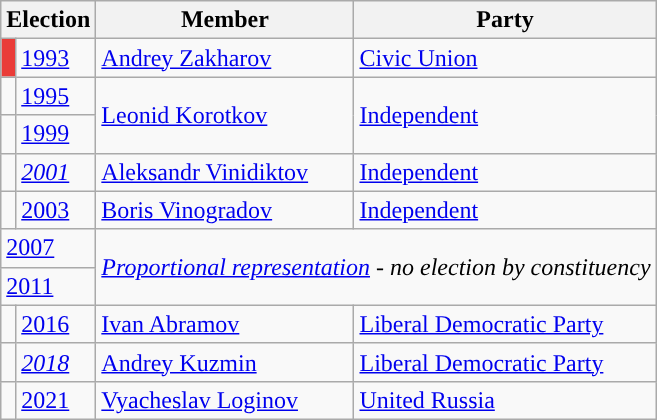<table class="wikitable">
<tr>
<th colspan="2">Election</th>
<th>Member</th>
<th>Party</th>
</tr>
<tr>
<td style="background-color:#EA3C38"></td>
<td><a href='#'>1993</a></td>
<td><a href='#'>Andrey Zakharov</a></td>
<td><a href='#'>Civic Union</a></td>
</tr>
<tr>
<td style="background-color:"></td>
<td><a href='#'>1995</a></td>
<td rowspan=2><a href='#'>Leonid Korotkov</a></td>
<td rowspan=2><a href='#'>Independent</a></td>
</tr>
<tr>
<td style="background-color:"></td>
<td><a href='#'>1999</a></td>
</tr>
<tr>
<td style="background-color:"></td>
<td><em><a href='#'>2001</a></em></td>
<td><a href='#'>Aleksandr Vinidiktov</a></td>
<td><a href='#'>Independent</a></td>
</tr>
<tr>
<td style="background-color:"></td>
<td><a href='#'>2003</a></td>
<td><a href='#'>Boris Vinogradov</a></td>
<td><a href='#'>Independent</a></td>
</tr>
<tr>
<td colspan=2><a href='#'>2007</a></td>
<td colspan=2 rowspan=2><em><a href='#'>Proportional representation</a> - no election by constituency</em></td>
</tr>
<tr>
<td colspan=2><a href='#'>2011</a></td>
</tr>
<tr>
<td style="background-color:"></td>
<td><a href='#'>2016</a></td>
<td><a href='#'>Ivan Abramov</a></td>
<td><a href='#'>Liberal Democratic Party</a></td>
</tr>
<tr>
<td style="background-color:"></td>
<td><em><a href='#'>2018</a></em></td>
<td><a href='#'>Andrey Kuzmin</a></td>
<td><a href='#'>Liberal Democratic Party</a></td>
</tr>
<tr>
<td style="background-color:"></td>
<td><a href='#'>2021</a></td>
<td><a href='#'>Vyacheslav Loginov</a></td>
<td><a href='#'>United Russia</a></td>
</tr>
</table>
